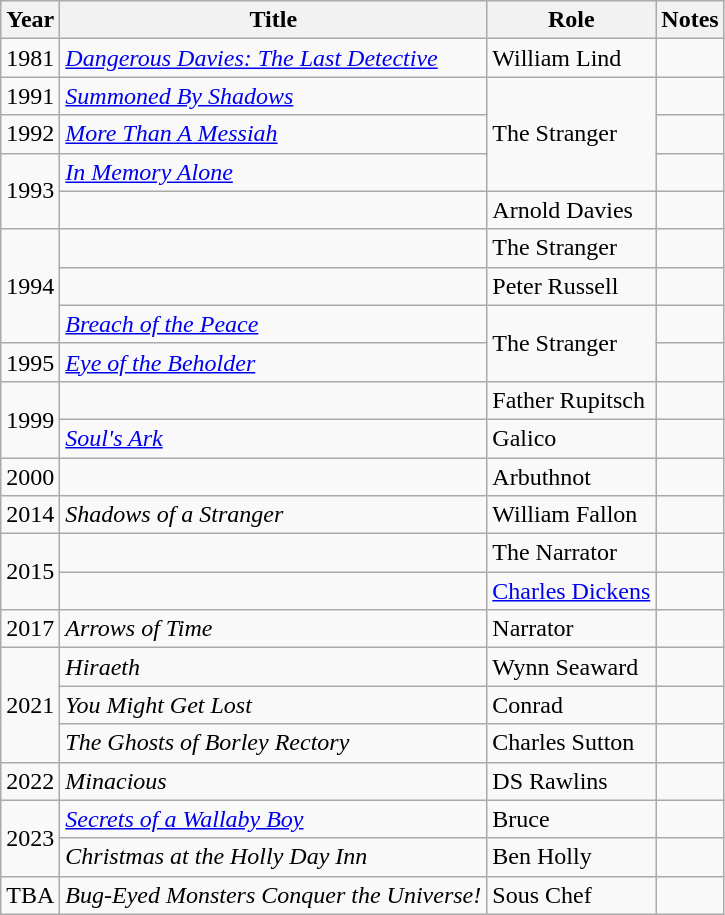<table class="wikitable sortable">
<tr>
<th>Year</th>
<th>Title</th>
<th>Role</th>
<th>Notes</th>
</tr>
<tr>
<td>1981</td>
<td><em><a href='#'>Dangerous Davies: The Last Detective</a></em></td>
<td>William Lind</td>
<td></td>
</tr>
<tr>
<td>1991</td>
<td><em><a href='#'>Summoned By Shadows</a></em></td>
<td rowspan=3>The Stranger</td>
<td></td>
</tr>
<tr>
<td>1992</td>
<td><em><a href='#'>More Than A Messiah</a></em></td>
<td></td>
</tr>
<tr>
<td rowspan=2>1993</td>
<td><em><a href='#'>In Memory Alone</a></em></td>
<td></td>
</tr>
<tr>
<td><em></em></td>
<td>Arnold Davies</td>
<td></td>
</tr>
<tr>
<td rowspan=3>1994</td>
<td><em></em></td>
<td>The Stranger</td>
<td></td>
</tr>
<tr>
<td><em></em></td>
<td>Peter Russell</td>
<td></td>
</tr>
<tr>
<td><em><a href='#'>Breach of the Peace</a></em></td>
<td rowspan=2>The Stranger</td>
<td></td>
</tr>
<tr>
<td>1995</td>
<td><em><a href='#'>Eye of the Beholder</a></em></td>
<td></td>
</tr>
<tr>
<td rowspan=2>1999</td>
<td><em></em></td>
<td>Father Rupitsch</td>
<td></td>
</tr>
<tr>
<td><em><a href='#'>Soul's Ark</a></em></td>
<td>Galico</td>
<td></td>
</tr>
<tr>
<td>2000</td>
<td><em></em></td>
<td>Arbuthnot</td>
<td></td>
</tr>
<tr>
<td>2014</td>
<td><em>Shadows of a Stranger</em></td>
<td>William Fallon</td>
<td></td>
</tr>
<tr>
<td rowspan=2>2015</td>
<td><em></em></td>
<td>The Narrator</td>
<td></td>
</tr>
<tr>
<td><em></em></td>
<td><a href='#'>Charles Dickens</a></td>
<td></td>
</tr>
<tr>
<td>2017</td>
<td><em>Arrows of Time</em></td>
<td>Narrator</td>
<td></td>
</tr>
<tr>
<td rowspan=3>2021</td>
<td><em>Hiraeth</em></td>
<td>Wynn Seaward</td>
<td></td>
</tr>
<tr>
<td><em>You Might Get Lost</em></td>
<td>Conrad</td>
<td></td>
</tr>
<tr>
<td><em>The Ghosts of Borley Rectory</em></td>
<td>Charles Sutton</td>
<td></td>
</tr>
<tr>
<td>2022</td>
<td><em>Minacious</em></td>
<td>DS Rawlins</td>
<td></td>
</tr>
<tr>
<td rowspan=2>2023</td>
<td><em><a href='#'>Secrets of a Wallaby Boy</a></em></td>
<td>Bruce</td>
<td></td>
</tr>
<tr>
<td><em>Christmas at the Holly Day Inn</em></td>
<td>Ben Holly</td>
<td></td>
</tr>
<tr>
<td>TBA</td>
<td><em>Bug-Eyed Monsters Conquer the Universe!</em></td>
<td>Sous Chef</td>
<td></td>
</tr>
</table>
